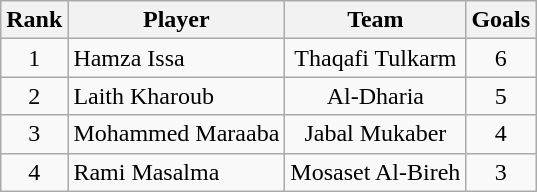<table class="wikitable" style="text-align:center;">
<tr>
<th>Rank</th>
<th>Player</th>
<th>Team</th>
<th>Goals</th>
</tr>
<tr>
<td>1</td>
<td align=left> Hamza Issa</td>
<td>Thaqafi Tulkarm</td>
<td>6</td>
</tr>
<tr>
<td>2</td>
<td align=left> Laith Kharoub</td>
<td>Al-Dharia</td>
<td>5</td>
</tr>
<tr>
<td>3</td>
<td align=left> Mohammed Maraaba</td>
<td>Jabal Mukaber</td>
<td>4</td>
</tr>
<tr>
<td>4</td>
<td align=left> Rami Masalma</td>
<td>Mosaset Al-Bireh</td>
<td>3</td>
</tr>
</table>
